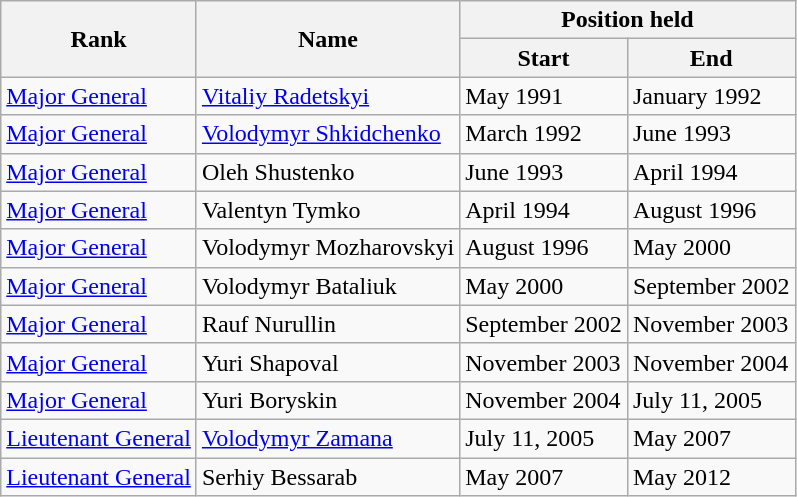<table class="wikitable">
<tr>
<th rowspan="2">Rank</th>
<th rowspan="2">Name</th>
<th colspan="2">Position held</th>
</tr>
<tr>
<th>Start</th>
<th>End</th>
</tr>
<tr>
<td><a href='#'>Major General</a></td>
<td><a href='#'>Vitaliy Radetskyi</a></td>
<td>May 1991</td>
<td>January 1992</td>
</tr>
<tr>
<td><a href='#'>Major General</a></td>
<td><a href='#'>Volodymyr Shkidchenko</a></td>
<td>March 1992</td>
<td>June 1993</td>
</tr>
<tr>
<td><a href='#'>Major General</a></td>
<td>Oleh Shustenko</td>
<td>June 1993</td>
<td>April 1994</td>
</tr>
<tr>
<td><a href='#'>Major General</a></td>
<td>Valentyn Tymko</td>
<td>April 1994</td>
<td>August 1996</td>
</tr>
<tr>
<td><a href='#'>Major General</a></td>
<td>Volodymyr Mozharovskyi</td>
<td>August 1996</td>
<td>May 2000</td>
</tr>
<tr>
<td><a href='#'>Major General</a></td>
<td>Volodymyr Bataliuk</td>
<td>May 2000</td>
<td>September 2002</td>
</tr>
<tr>
<td><a href='#'>Major General</a></td>
<td>Rauf Nurullin</td>
<td>September 2002</td>
<td>November 2003</td>
</tr>
<tr>
<td><a href='#'>Major General</a></td>
<td>Yuri Shapoval</td>
<td>November 2003</td>
<td>November 2004</td>
</tr>
<tr>
<td><a href='#'>Major General</a></td>
<td>Yuri Boryskin</td>
<td>November 2004</td>
<td>July 11, 2005</td>
</tr>
<tr>
<td><a href='#'>Lieutenant General</a></td>
<td><a href='#'>Volodymyr Zamana</a></td>
<td>July 11, 2005</td>
<td>May 2007</td>
</tr>
<tr>
<td><a href='#'>Lieutenant General</a></td>
<td>Serhiy Bessarab</td>
<td>May 2007</td>
<td>May 2012</td>
</tr>
</table>
